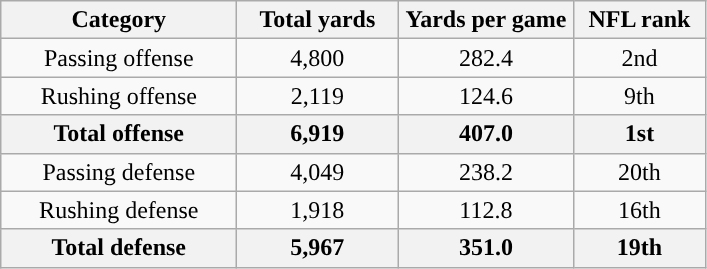<table class="wikitable" style="text-align:center">
<tr>
<th width="150">Category</th>
<th width="100">Total yards</th>
<th width="110">Yards per game</th>
<th width="80">NFL rank<br></th>
</tr>
<tr>
<td>Passing offense</td>
<td>4,800</td>
<td>282.4</td>
<td>2nd</td>
</tr>
<tr>
<td>Rushing offense</td>
<td>2,119</td>
<td>124.6</td>
<td>9th</td>
</tr>
<tr>
<th>Total offense</th>
<th>6,919</th>
<th>407.0</th>
<th>1st</th>
</tr>
<tr>
<td>Passing defense</td>
<td>4,049</td>
<td>238.2</td>
<td>20th</td>
</tr>
<tr>
<td>Rushing defense</td>
<td>1,918</td>
<td>112.8</td>
<td>16th</td>
</tr>
<tr>
<th>Total defense</th>
<th>5,967</th>
<th>351.0</th>
<th>19th</th>
</tr>
</table>
